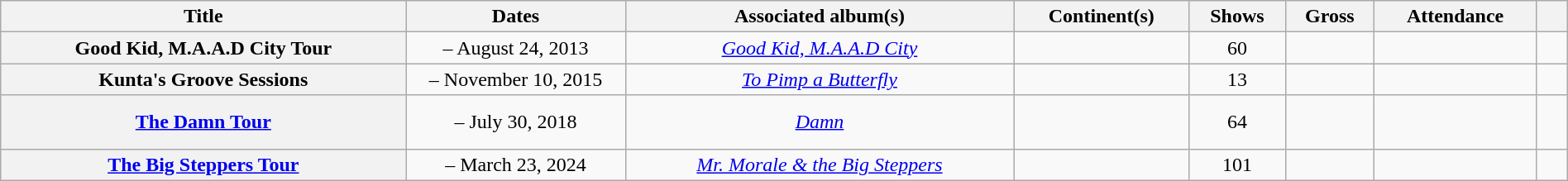<table class="wikitable sortable plainrowheaders" style="text-align:center;" width=100%>
<tr>
<th scope="col">Title</th>
<th scope="col" width=14%>Dates</th>
<th scope="col">Associated album(s)</th>
<th scope="col">Continent(s)</th>
<th scope="col">Shows</th>
<th scope="col">Gross</th>
<th scope="col">Attendance</th>
<th scope="col" width=2% class="unsortable"></th>
</tr>
<tr>
<th scope="row">Good Kid, M.A.A.D City Tour</th>
<td> – August 24, 2013</td>
<td><em><a href='#'>Good Kid, M.A.A.D City</a></em></td>
<td> </td>
<td>60</td>
<td></td>
<td></td>
<td align="center"><br></td>
</tr>
<tr>
<th scope="row">Kunta's Groove Sessions</th>
<td> – November 10, 2015</td>
<td><em><a href='#'>To Pimp a Butterfly</a></em></td>
<td> </td>
<td>13</td>
<td></td>
<td></td>
<td align="center"></td>
</tr>
<tr>
<th scope="row"><a href='#'>The Damn Tour</a></th>
<td> – July 30, 2018</td>
<td><em><a href='#'>Damn</a></em></td>
<td> </td>
<td>64</td>
<td></td>
<td></td>
<td align="center"><br><br></td>
</tr>
<tr>
<th scope="row"><a href='#'>The Big Steppers Tour</a></th>
<td> – March 23, 2024</td>
<td><em><a href='#'>Mr. Morale & the Big Steppers</a></em></td>
<td></td>
<td>101</td>
<td></td>
<td></td>
<td align="center"><br></td>
</tr>
</table>
